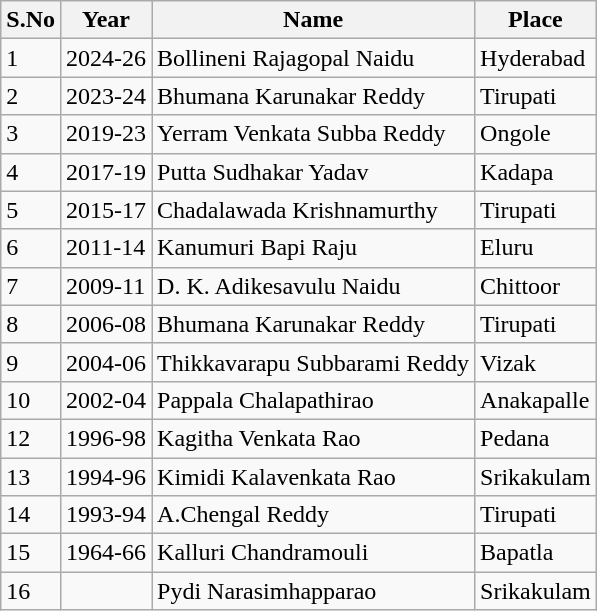<table class="wikitable sortable">
<tr>
<th>S.No</th>
<th>Year</th>
<th>Name</th>
<th>Place</th>
</tr>
<tr>
<td>1</td>
<td>2024-26</td>
<td>Bollineni Rajagopal Naidu</td>
<td>Hyderabad</td>
</tr>
<tr>
<td>2</td>
<td>2023-24</td>
<td>Bhumana Karunakar Reddy</td>
<td>Tirupati</td>
</tr>
<tr>
<td>3</td>
<td>2019-23</td>
<td>Yerram Venkata Subba Reddy</td>
<td>Ongole</td>
</tr>
<tr>
<td>4</td>
<td>2017-19</td>
<td>Putta Sudhakar Yadav</td>
<td>Kadapa</td>
</tr>
<tr>
<td>5</td>
<td>2015-17</td>
<td>Chadalawada Krishnamurthy</td>
<td>Tirupati</td>
</tr>
<tr>
<td>6</td>
<td>2011-14</td>
<td>Kanumuri Bapi Raju</td>
<td>Eluru</td>
</tr>
<tr>
<td>7</td>
<td>2009-11</td>
<td>D. K. Adikesavulu Naidu</td>
<td>Chittoor</td>
</tr>
<tr>
<td>8</td>
<td>2006-08</td>
<td>Bhumana Karunakar Reddy</td>
<td>Tirupati</td>
</tr>
<tr>
<td>9</td>
<td>2004-06</td>
<td>Thikkavarapu Subbarami Reddy</td>
<td>Vizak</td>
</tr>
<tr>
<td>10</td>
<td>2002-04</td>
<td>Pappala Chalapathirao</td>
<td>Anakapalle</td>
</tr>
<tr>
<td>12</td>
<td>1996-98</td>
<td>Kagitha Venkata Rao</td>
<td>Pedana</td>
</tr>
<tr>
<td>13</td>
<td>1994-96</td>
<td>Kimidi Kalavenkata Rao</td>
<td>Srikakulam</td>
</tr>
<tr>
<td>14</td>
<td>1993-94</td>
<td>A.Chengal Reddy</td>
<td>Tirupati</td>
</tr>
<tr>
<td>15</td>
<td>1964-66</td>
<td>Kalluri Chandramouli</td>
<td>Bapatla</td>
</tr>
<tr>
<td>16</td>
<td></td>
<td>Pydi Narasimhapparao</td>
<td>Srikakulam</td>
</tr>
</table>
